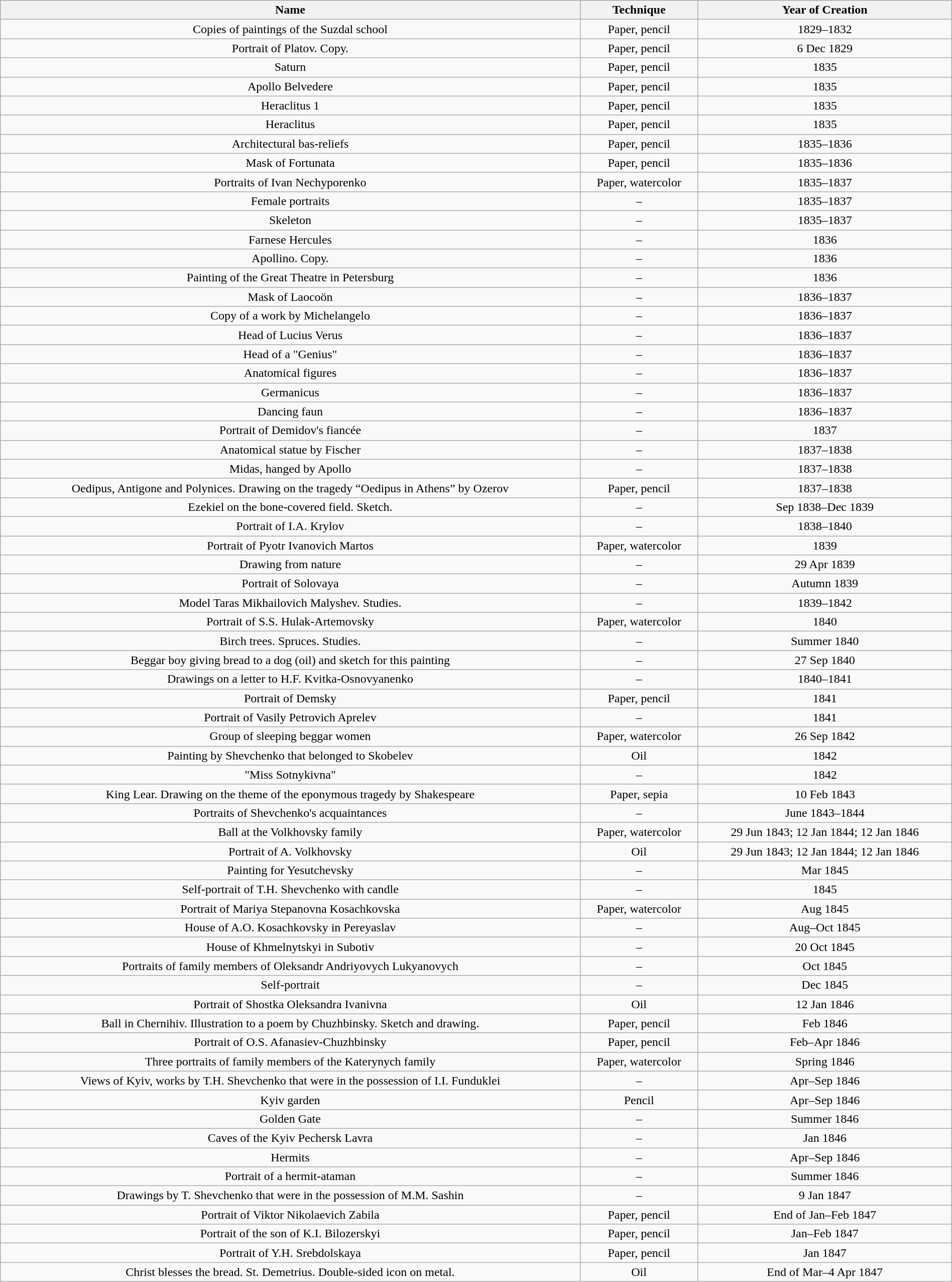<table class="wikitable sortable" style="width:100%; text-align:center;">
<tr>
<th>Name</th>
<th style="min-width:6em;">Technique</th>
<th class="unsortable">Year of Creation</th>
</tr>
<tr>
<td>Copies of paintings of the Suzdal school</td>
<td>Paper, pencil</td>
<td>1829–1832</td>
</tr>
<tr>
<td>Portrait of Platov. Copy.</td>
<td>Paper, pencil</td>
<td>6 Dec 1829</td>
</tr>
<tr>
<td>Saturn</td>
<td>Paper, pencil</td>
<td>1835</td>
</tr>
<tr>
<td>Apollo Belvedere</td>
<td>Paper, pencil</td>
<td>1835</td>
</tr>
<tr>
<td>Heraclitus 1</td>
<td>Paper, pencil</td>
<td>1835</td>
</tr>
<tr>
<td>Heraclitus</td>
<td>Paper, pencil</td>
<td>1835</td>
</tr>
<tr>
<td>Architectural bas-reliefs</td>
<td>Paper, pencil</td>
<td>1835–1836</td>
</tr>
<tr>
<td>Mask of Fortunata</td>
<td>Paper, pencil</td>
<td>1835–1836</td>
</tr>
<tr>
<td>Portraits of Ivan Nechyporenko</td>
<td>Paper, watercolor</td>
<td>1835–1837</td>
</tr>
<tr>
<td>Female portraits</td>
<td>–</td>
<td>1835–1837</td>
</tr>
<tr>
<td>Skeleton</td>
<td>–</td>
<td>1835–1837</td>
</tr>
<tr>
<td>Farnese Hercules</td>
<td>–</td>
<td>1836</td>
</tr>
<tr>
<td>Apollino. Copy.</td>
<td>–</td>
<td>1836</td>
</tr>
<tr>
<td>Painting of the Great Theatre in Petersburg</td>
<td>–</td>
<td>1836</td>
</tr>
<tr>
<td>Mask of Laocoön</td>
<td>–</td>
<td>1836–1837</td>
</tr>
<tr>
<td>Copy of a work by Michelangelo</td>
<td>–</td>
<td>1836–1837</td>
</tr>
<tr>
<td>Head of Lucius Verus</td>
<td>–</td>
<td>1836–1837</td>
</tr>
<tr>
<td>Head of a "Genius"</td>
<td>–</td>
<td>1836–1837</td>
</tr>
<tr>
<td>Anatomical figures</td>
<td>–</td>
<td>1836–1837</td>
</tr>
<tr>
<td>Germanicus</td>
<td>–</td>
<td>1836–1837</td>
</tr>
<tr>
<td>Dancing faun</td>
<td>–</td>
<td>1836–1837</td>
</tr>
<tr>
<td>Portrait of Demidov's fiancée</td>
<td>–</td>
<td>1837</td>
</tr>
<tr>
<td>Anatomical statue by Fischer</td>
<td>–</td>
<td>1837–1838</td>
</tr>
<tr>
<td>Midas, hanged by Apollo</td>
<td>–</td>
<td>1837–1838</td>
</tr>
<tr>
<td>Oedipus, Antigone and Polynices. Drawing on the tragedy “Oedipus in Athens” by Ozerov</td>
<td>Paper, pencil</td>
<td>1837–1838</td>
</tr>
<tr>
<td>Ezekiel on the bone-covered field. Sketch.</td>
<td>–</td>
<td>Sep 1838–Dec 1839</td>
</tr>
<tr>
<td>Portrait of I.A. Krylov</td>
<td>–</td>
<td>1838–1840</td>
</tr>
<tr>
<td>Portrait of Pyotr Ivanovich Martos</td>
<td>Paper, watercolor</td>
<td>1839</td>
</tr>
<tr>
<td>Drawing from nature</td>
<td>–</td>
<td>29 Apr 1839</td>
</tr>
<tr>
<td>Portrait of Solovaya</td>
<td>–</td>
<td>Autumn 1839</td>
</tr>
<tr>
<td>Model Taras Mikhailovich Malyshev. Studies.</td>
<td>–</td>
<td>1839–1842</td>
</tr>
<tr>
<td>Portrait of S.S. Hulak-Artemovsky</td>
<td>Paper, watercolor</td>
<td>1840</td>
</tr>
<tr>
<td>Birch trees. Spruces. Studies.</td>
<td>–</td>
<td>Summer 1840</td>
</tr>
<tr>
<td>Beggar boy giving bread to a dog (oil) and sketch for this painting</td>
<td>–</td>
<td>27 Sep 1840</td>
</tr>
<tr>
<td>Drawings on a letter to H.F. Kvitka-Osnovyanenko</td>
<td>–</td>
<td>1840–1841</td>
</tr>
<tr>
<td>Portrait of Demsky</td>
<td>Paper, pencil</td>
<td>1841</td>
</tr>
<tr>
<td>Portrait of Vasily Petrovich Aprelev</td>
<td>–</td>
<td>1841</td>
</tr>
<tr>
<td>Group of sleeping beggar women</td>
<td>Paper, watercolor</td>
<td>26 Sep 1842</td>
</tr>
<tr>
<td>Painting by Shevchenko that belonged to Skobelev</td>
<td>Oil</td>
<td>1842</td>
</tr>
<tr>
<td>"Miss Sotnykivna"</td>
<td>–</td>
<td>1842</td>
</tr>
<tr>
<td>King Lear. Drawing on the theme of the eponymous tragedy by Shakespeare</td>
<td>Paper, sepia</td>
<td>10 Feb 1843</td>
</tr>
<tr>
<td>Portraits of Shevchenko's acquaintances</td>
<td>–</td>
<td>June 1843–1844</td>
</tr>
<tr>
<td>Ball at the Volkhovsky family</td>
<td>Paper, watercolor</td>
<td>29 Jun 1843; 12 Jan 1844; 12 Jan 1846</td>
</tr>
<tr>
<td>Portrait of A. Volkhovsky</td>
<td>Oil</td>
<td>29 Jun 1843; 12 Jan 1844; 12 Jan 1846</td>
</tr>
<tr>
<td>Painting for Yesutchevsky</td>
<td>–</td>
<td>Mar 1845</td>
</tr>
<tr>
<td>Self-portrait of T.H. Shevchenko with candle</td>
<td>–</td>
<td>1845</td>
</tr>
<tr>
<td>Portrait of Mariya Stepanovna Kosachkovska</td>
<td>Paper, watercolor</td>
<td>Aug 1845</td>
</tr>
<tr>
<td>House of A.O. Kosachkovsky in Pereyaslav</td>
<td>–</td>
<td>Aug–Oct 1845</td>
</tr>
<tr>
<td>House of Khmelnytskyi in Subotiv</td>
<td>–</td>
<td>20 Oct 1845</td>
</tr>
<tr>
<td>Portraits of family members of Oleksandr Andriyovych Lukyanovych</td>
<td>–</td>
<td>Oct 1845</td>
</tr>
<tr>
<td>Self-portrait</td>
<td>–</td>
<td>Dec 1845</td>
</tr>
<tr>
<td>Portrait of Shostka Oleksandra Ivanivna</td>
<td>Oil</td>
<td>12 Jan 1846</td>
</tr>
<tr>
<td>Ball in Chernihiv. Illustration to a poem by Chuzhbinsky. Sketch and drawing.</td>
<td>Paper, pencil</td>
<td>Feb 1846</td>
</tr>
<tr>
<td>Portrait of O.S. Afanasiev-Chuzhbinsky</td>
<td>Paper, pencil</td>
<td>Feb–Apr 1846</td>
</tr>
<tr>
<td>Three portraits of family members of the Katerynych family</td>
<td>Paper, watercolor</td>
<td>Spring 1846</td>
</tr>
<tr>
<td>Views of Kyiv, works by T.H. Shevchenko that were in the possession of I.I. Funduklei</td>
<td>–</td>
<td>Apr–Sep 1846</td>
</tr>
<tr>
<td>Kyiv garden</td>
<td>Pencil</td>
<td>Apr–Sep 1846</td>
</tr>
<tr>
<td>Golden Gate</td>
<td>–</td>
<td>Summer 1846</td>
</tr>
<tr>
<td>Caves of the Kyiv Pechersk Lavra</td>
<td>–</td>
<td>Jan 1846</td>
</tr>
<tr>
<td>Hermits</td>
<td>–</td>
<td>Apr–Sep 1846</td>
</tr>
<tr>
<td>Portrait of a hermit-ataman</td>
<td>–</td>
<td>Summer 1846</td>
</tr>
<tr>
<td>Drawings by T. Shevchenko that were in the possession of M.M. Sashin</td>
<td>–</td>
<td>9 Jan 1847</td>
</tr>
<tr>
<td>Portrait of Viktor Nikolaevich Zabila</td>
<td>Paper, pencil</td>
<td>End of Jan–Feb 1847</td>
</tr>
<tr>
<td>Portrait of the son of K.I. Bilozerskyi</td>
<td>Paper, pencil</td>
<td>Jan–Feb 1847</td>
</tr>
<tr>
<td>Portrait of Y.H. Srebdolskaya</td>
<td>Paper, pencil</td>
<td>Jan 1847</td>
</tr>
<tr>
<td>Christ blesses the bread. St. Demetrius. Double-sided icon on metal.</td>
<td>Oil</td>
<td>End of Mar–4 Apr 1847</td>
</tr>
</table>
